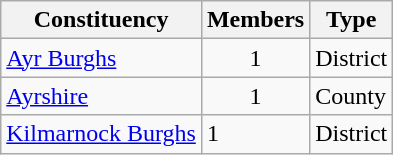<table class="wikitable sortable">
<tr>
<th>Constituency</th>
<th>Members</th>
<th>Type</th>
</tr>
<tr>
<td><a href='#'>Ayr Burghs</a></td>
<td align="center">1</td>
<td>District</td>
</tr>
<tr>
<td><a href='#'>Ayrshire</a></td>
<td align="center">1</td>
<td>County</td>
</tr>
<tr>
<td><a href='#'>Kilmarnock Burghs</a></td>
<td>1</td>
<td>District</td>
</tr>
</table>
